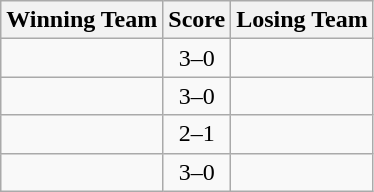<table class=wikitable style="border:1px solid #AAAAAA;">
<tr>
<th>Winning Team</th>
<th>Score</th>
<th>Losing Team</th>
</tr>
<tr>
<td><strong></strong></td>
<td align="center">3–0</td>
<td></td>
</tr>
<tr>
<td><strong></strong></td>
<td align="center">3–0</td>
<td></td>
</tr>
<tr>
<td></td>
<td align="center">2–1</td>
<td></td>
</tr>
<tr>
<td><strong></strong></td>
<td align="center">3–0</td>
<td></td>
</tr>
</table>
